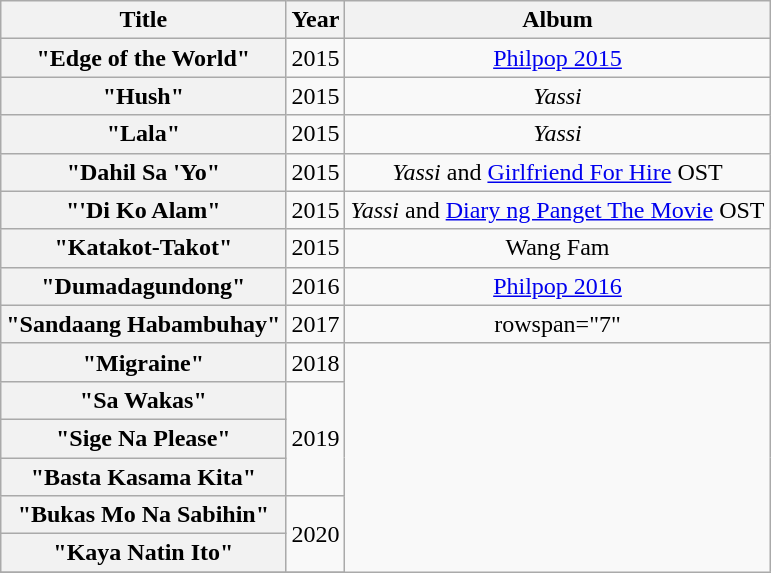<table class="wikitable plainrowheaders" style="text-align:center;">
<tr>
<th>Title</th>
<th>Year</th>
<th>Album</th>
</tr>
<tr>
<th scope="row">"Edge of the World" <br> </th>
<td>2015</td>
<td><a href='#'>Philpop 2015</a></td>
</tr>
<tr>
<th scope="row">"Hush" <br> </th>
<td>2015</td>
<td><em>Yassi</em></td>
</tr>
<tr>
<th scope="row">"Lala"</th>
<td>2015</td>
<td><em>Yassi</em></td>
</tr>
<tr>
<th scope="row">"Dahil Sa 'Yo" <br> </th>
<td>2015</td>
<td><em>Yassi</em> and <a href='#'>Girlfriend For Hire</a> OST</td>
</tr>
<tr>
<th scope="row">"'Di Ko Alam" <br> </th>
<td>2015</td>
<td><em>Yassi</em> and <a href='#'>Diary ng Panget The Movie</a> OST</td>
</tr>
<tr>
<th scope="row">"Katakot-Takot" <br> </th>
<td>2015</td>
<td>Wang Fam</td>
</tr>
<tr>
<th scope="row">"Dumadagundong"</th>
<td>2016</td>
<td><a href='#'>Philpop 2016</a></td>
</tr>
<tr>
<th scope="row">"Sandaang Habambuhay"</th>
<td>2017</td>
<td>rowspan="7" </td>
</tr>
<tr>
<th scope="row">"Migraine"</th>
<td>2018</td>
</tr>
<tr>
<th scope="row">"Sa Wakas"</th>
<td rowspan="3">2019</td>
</tr>
<tr>
<th scope="row">"Sige Na Please"</th>
</tr>
<tr>
<th scope="row">"Basta Kasama Kita"</th>
</tr>
<tr>
<th scope="row">"Bukas Mo Na Sabihin"</th>
<td rowspan="2">2020</td>
</tr>
<tr>
<th scope="row">"Kaya Natin Ito"</th>
</tr>
<tr>
</tr>
</table>
